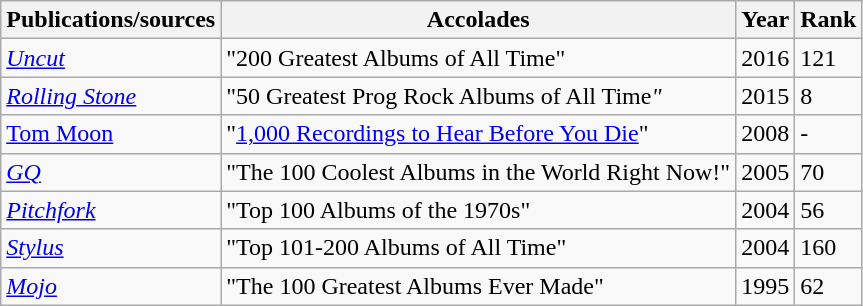<table class="wikitable">
<tr>
<th>Publications/sources</th>
<th>Accolades</th>
<th>Year</th>
<th>Rank</th>
</tr>
<tr>
<td><a href='#'><em>Uncut</em></a></td>
<td>"200 Greatest Albums of All Time"</td>
<td>2016</td>
<td>121</td>
</tr>
<tr>
<td><em><a href='#'>Rolling Stone</a></em></td>
<td>"50 Greatest Prog Rock Albums of All Time<em>"</em></td>
<td>2015</td>
<td>8</td>
</tr>
<tr>
<td><a href='#'>Tom Moon</a></td>
<td>"<a href='#'>1,000 Recordings to Hear Before You Die</a>"</td>
<td>2008</td>
<td>-</td>
</tr>
<tr>
<td><em><a href='#'>GQ</a></em></td>
<td>"The 100 Coolest Albums in the World Right Now!"</td>
<td>2005</td>
<td>70</td>
</tr>
<tr>
<td><em><a href='#'>Pitchfork</a></em></td>
<td>"Top 100 Albums of the 1970s"</td>
<td>2004</td>
<td>56</td>
</tr>
<tr>
<td><a href='#'><em>Stylus</em></a></td>
<td>"Top 101-200 Albums of All Time"</td>
<td>2004</td>
<td>160</td>
</tr>
<tr>
<td><em><a href='#'>Mojo</a></em></td>
<td>"The 100 Greatest Albums Ever Made"</td>
<td>1995</td>
<td>62</td>
</tr>
</table>
